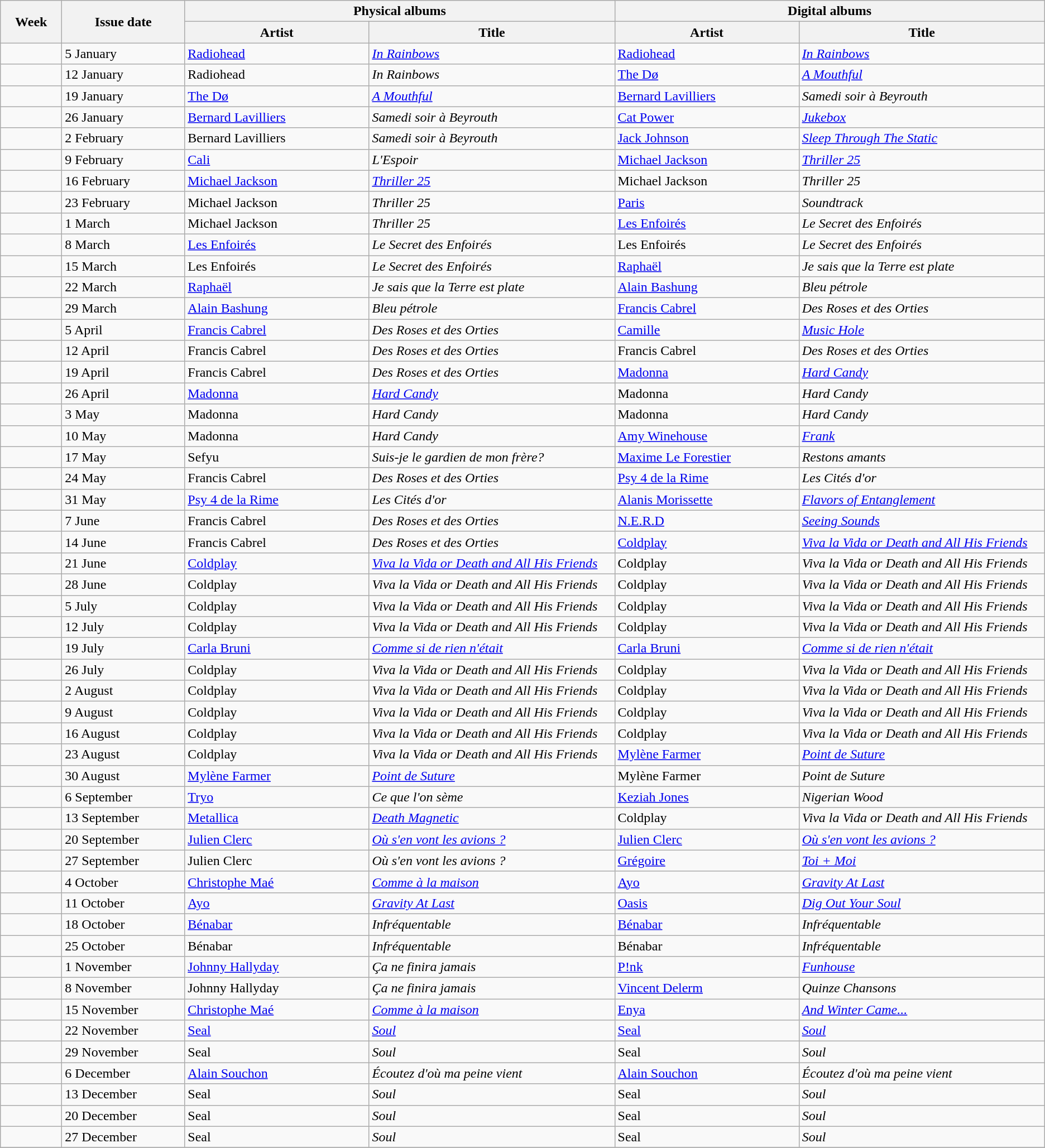<table class="wikitable">
<tr>
<th rowspan="2" width="5%">Week</th>
<th rowspan="2" width="10%">Issue date</th>
<th colspan="2" width="42,5%">Physical albums</th>
<th colspan="2" width="42,5%">Digital albums</th>
</tr>
<tr>
<th width="15%">Artist</th>
<th width="20%">Title</th>
<th width="15%">Artist</th>
<th width="20%">Title</th>
</tr>
<tr>
<td></td>
<td>5 January</td>
<td><a href='#'>Radiohead</a></td>
<td><em><a href='#'>In Rainbows</a></em></td>
<td><a href='#'>Radiohead</a></td>
<td><em><a href='#'>In Rainbows</a></em></td>
</tr>
<tr>
<td></td>
<td>12 January</td>
<td>Radiohead</td>
<td><em>In Rainbows</em></td>
<td><a href='#'>The Dø</a></td>
<td><em><a href='#'>A Mouthful</a></em></td>
</tr>
<tr>
<td></td>
<td>19 January</td>
<td><a href='#'>The Dø</a></td>
<td><em><a href='#'>A Mouthful</a></em></td>
<td><a href='#'>Bernard Lavilliers</a></td>
<td><em>Samedi soir à Beyrouth</em></td>
</tr>
<tr>
<td></td>
<td>26 January</td>
<td><a href='#'>Bernard Lavilliers</a></td>
<td><em>Samedi soir à Beyrouth</em></td>
<td><a href='#'>Cat Power</a></td>
<td><em><a href='#'>Jukebox</a></em></td>
</tr>
<tr>
<td></td>
<td>2 February</td>
<td>Bernard Lavilliers</td>
<td><em>Samedi soir à Beyrouth</em></td>
<td><a href='#'>Jack Johnson</a></td>
<td><em><a href='#'>Sleep Through The Static</a></em></td>
</tr>
<tr>
<td></td>
<td>9 February</td>
<td><a href='#'>Cali</a></td>
<td><em>L'Espoir</em></td>
<td><a href='#'>Michael Jackson</a></td>
<td><em><a href='#'>Thriller 25</a></em></td>
</tr>
<tr>
<td></td>
<td>16 February</td>
<td><a href='#'>Michael Jackson</a></td>
<td><em><a href='#'>Thriller 25</a></em></td>
<td>Michael Jackson</td>
<td><em>Thriller 25</em></td>
</tr>
<tr>
<td></td>
<td>23 February</td>
<td>Michael Jackson</td>
<td><em>Thriller 25</em></td>
<td><a href='#'>Paris</a></td>
<td><em>Soundtrack</em></td>
</tr>
<tr>
<td></td>
<td>1 March</td>
<td>Michael Jackson</td>
<td><em>Thriller 25</em></td>
<td><a href='#'>Les Enfoirés</a></td>
<td><em>Le Secret des Enfoirés</em></td>
</tr>
<tr>
<td></td>
<td>8 March</td>
<td><a href='#'>Les Enfoirés</a></td>
<td><em>Le Secret des Enfoirés</em></td>
<td>Les Enfoirés</td>
<td><em>Le Secret des Enfoirés</em></td>
</tr>
<tr>
<td></td>
<td>15 March</td>
<td>Les Enfoirés</td>
<td><em>Le Secret des Enfoirés</em></td>
<td><a href='#'>Raphaël</a></td>
<td><em>Je sais que la Terre est plate</em></td>
</tr>
<tr>
<td></td>
<td>22 March</td>
<td><a href='#'>Raphaël</a></td>
<td><em>Je sais que la Terre est plate</em></td>
<td><a href='#'>Alain Bashung</a></td>
<td><em>Bleu pétrole</em></td>
</tr>
<tr>
<td></td>
<td>29 March</td>
<td><a href='#'>Alain Bashung</a></td>
<td><em>Bleu pétrole</em></td>
<td><a href='#'>Francis Cabrel</a></td>
<td><em>Des Roses et des Orties</em></td>
</tr>
<tr>
<td></td>
<td>5 April</td>
<td><a href='#'>Francis Cabrel</a></td>
<td><em>Des Roses et des Orties</em></td>
<td><a href='#'>Camille</a></td>
<td><em><a href='#'>Music Hole</a></em></td>
</tr>
<tr>
<td></td>
<td>12 April</td>
<td>Francis Cabrel</td>
<td><em>Des Roses et des Orties</em></td>
<td>Francis Cabrel</td>
<td><em>Des Roses et des Orties</em></td>
</tr>
<tr>
<td></td>
<td>19 April</td>
<td>Francis Cabrel</td>
<td><em>Des Roses et des Orties</em></td>
<td><a href='#'>Madonna</a></td>
<td><em><a href='#'>Hard Candy</a></em></td>
</tr>
<tr>
<td></td>
<td>26 April</td>
<td><a href='#'>Madonna</a></td>
<td><em><a href='#'>Hard Candy</a></em></td>
<td>Madonna</td>
<td><em>Hard Candy</em></td>
</tr>
<tr>
<td></td>
<td>3 May</td>
<td>Madonna</td>
<td><em>Hard Candy</em></td>
<td>Madonna</td>
<td><em>Hard Candy</em></td>
</tr>
<tr>
<td></td>
<td>10 May</td>
<td>Madonna</td>
<td><em>Hard Candy</em></td>
<td><a href='#'>Amy Winehouse</a></td>
<td><em><a href='#'>Frank</a></em></td>
</tr>
<tr>
<td></td>
<td>17 May</td>
<td>Sefyu</td>
<td><em>Suis-je le gardien de mon frère?</em></td>
<td><a href='#'>Maxime Le Forestier</a></td>
<td><em>Restons amants</em></td>
</tr>
<tr>
<td></td>
<td>24 May</td>
<td>Francis Cabrel</td>
<td><em>Des Roses et des Orties</em></td>
<td><a href='#'>Psy 4 de la Rime</a></td>
<td><em>Les Cités d'or</em></td>
</tr>
<tr>
<td></td>
<td>31 May</td>
<td><a href='#'>Psy 4 de la Rime</a></td>
<td><em>Les Cités d'or</em></td>
<td><a href='#'>Alanis Morissette</a></td>
<td><em><a href='#'>Flavors of Entanglement</a></em></td>
</tr>
<tr>
<td></td>
<td>7 June</td>
<td>Francis Cabrel</td>
<td><em>Des Roses et des Orties</em></td>
<td><a href='#'>N.E.R.D</a></td>
<td><em><a href='#'>Seeing Sounds</a></em></td>
</tr>
<tr>
<td></td>
<td>14 June</td>
<td>Francis Cabrel</td>
<td><em>Des Roses et des Orties</em></td>
<td><a href='#'>Coldplay</a></td>
<td><em><a href='#'>Viva la Vida or Death and All His Friends</a></em></td>
</tr>
<tr>
<td></td>
<td>21 June</td>
<td><a href='#'>Coldplay</a></td>
<td><em><a href='#'>Viva la Vida or Death and All His Friends</a></em></td>
<td>Coldplay</td>
<td><em>Viva la Vida or Death and All His Friends</em></td>
</tr>
<tr>
<td></td>
<td>28 June</td>
<td>Coldplay</td>
<td><em>Viva la Vida or Death and All His Friends</em></td>
<td>Coldplay</td>
<td><em>Viva la Vida or Death and All His Friends</em></td>
</tr>
<tr>
<td></td>
<td>5 July</td>
<td>Coldplay</td>
<td><em>Viva la Vida or Death and All His Friends</em></td>
<td>Coldplay</td>
<td><em>Viva la Vida or Death and All His Friends</em></td>
</tr>
<tr>
<td></td>
<td>12 July</td>
<td>Coldplay</td>
<td><em>Viva la Vida or Death and All His Friends</em></td>
<td>Coldplay</td>
<td><em>Viva la Vida or Death and All His Friends</em></td>
</tr>
<tr>
<td></td>
<td>19 July</td>
<td><a href='#'>Carla Bruni</a></td>
<td><em><a href='#'>Comme si de rien n'était</a></em></td>
<td><a href='#'>Carla Bruni</a></td>
<td><em><a href='#'>Comme si de rien n'était</a></em></td>
</tr>
<tr>
<td></td>
<td>26 July</td>
<td>Coldplay</td>
<td><em>Viva la Vida or Death and All His Friends</em></td>
<td>Coldplay</td>
<td><em>Viva la Vida or Death and All His Friends</em></td>
</tr>
<tr>
<td></td>
<td>2 August</td>
<td>Coldplay</td>
<td><em>Viva la Vida or Death and All His Friends</em></td>
<td>Coldplay</td>
<td><em>Viva la Vida or Death and All His Friends</em></td>
</tr>
<tr>
<td></td>
<td>9 August</td>
<td>Coldplay</td>
<td><em>Viva la Vida or Death and All His Friends</em></td>
<td>Coldplay</td>
<td><em>Viva la Vida or Death and All His Friends</em></td>
</tr>
<tr>
<td></td>
<td>16 August</td>
<td>Coldplay</td>
<td><em>Viva la Vida or Death and All His Friends</em></td>
<td>Coldplay</td>
<td><em>Viva la Vida or Death and All His Friends</em></td>
</tr>
<tr>
<td></td>
<td>23 August</td>
<td>Coldplay</td>
<td><em>Viva la Vida or Death and All His Friends</em></td>
<td><a href='#'>Mylène Farmer</a></td>
<td><em><a href='#'>Point de Suture</a></em></td>
</tr>
<tr>
<td></td>
<td>30 August</td>
<td><a href='#'>Mylène Farmer</a></td>
<td><em><a href='#'>Point de Suture</a></em></td>
<td>Mylène Farmer</td>
<td><em>Point de Suture</em></td>
</tr>
<tr>
<td></td>
<td>6 September</td>
<td><a href='#'>Tryo</a></td>
<td><em>Ce que l'on sème</em></td>
<td><a href='#'>Keziah Jones</a></td>
<td><em>Nigerian Wood</em></td>
</tr>
<tr>
<td></td>
<td>13 September</td>
<td><a href='#'>Metallica</a></td>
<td><em><a href='#'>Death Magnetic</a></em></td>
<td>Coldplay</td>
<td><em>Viva la Vida or Death and All His Friends</em></td>
</tr>
<tr>
<td></td>
<td>20 September</td>
<td><a href='#'>Julien Clerc</a></td>
<td><em><a href='#'>Où s'en vont les avions ?</a></em></td>
<td><a href='#'>Julien Clerc</a></td>
<td><em><a href='#'>Où s'en vont les avions ?</a></em></td>
</tr>
<tr>
<td></td>
<td>27 September</td>
<td>Julien Clerc</td>
<td><em>Où s'en vont les avions ?</em></td>
<td><a href='#'>Grégoire</a></td>
<td><em><a href='#'>Toi + Moi</a></em></td>
</tr>
<tr>
<td></td>
<td>4 October</td>
<td><a href='#'>Christophe Maé</a></td>
<td><em><a href='#'>Comme à la maison</a></em></td>
<td><a href='#'>Ayo</a></td>
<td><em><a href='#'>Gravity At Last</a></em></td>
</tr>
<tr>
<td></td>
<td>11 October</td>
<td><a href='#'>Ayo</a></td>
<td><em><a href='#'>Gravity At Last</a></em></td>
<td><a href='#'>Oasis</a></td>
<td><em><a href='#'>Dig Out Your Soul</a></em></td>
</tr>
<tr>
<td></td>
<td>18 October</td>
<td><a href='#'>Bénabar</a></td>
<td><em>Infréquentable</em></td>
<td><a href='#'>Bénabar</a></td>
<td><em>Infréquentable</em></td>
</tr>
<tr>
<td></td>
<td>25 October</td>
<td>Bénabar</td>
<td><em>Infréquentable</em></td>
<td>Bénabar</td>
<td><em>Infréquentable</em></td>
</tr>
<tr>
<td></td>
<td>1 November</td>
<td><a href='#'>Johnny Hallyday</a></td>
<td><em>Ça ne finira jamais</em></td>
<td><a href='#'>P!nk</a></td>
<td><em><a href='#'>Funhouse</a></em></td>
</tr>
<tr>
<td></td>
<td>8 November</td>
<td>Johnny Hallyday</td>
<td><em>Ça ne finira jamais</em></td>
<td><a href='#'>Vincent Delerm</a></td>
<td><em>Quinze Chansons </em></td>
</tr>
<tr>
<td></td>
<td>15 November</td>
<td><a href='#'>Christophe Maé</a></td>
<td><em><a href='#'>Comme à la maison</a></em></td>
<td><a href='#'>Enya</a></td>
<td><em><a href='#'>And Winter Came...</a></em></td>
</tr>
<tr>
<td></td>
<td>22 November</td>
<td><a href='#'>Seal</a></td>
<td><em><a href='#'>Soul</a></em></td>
<td><a href='#'>Seal</a></td>
<td><em><a href='#'>Soul</a></em></td>
</tr>
<tr>
<td></td>
<td>29 November</td>
<td>Seal</td>
<td><em>Soul</em></td>
<td>Seal</td>
<td><em>Soul</em></td>
</tr>
<tr>
<td></td>
<td>6 December</td>
<td><a href='#'>Alain Souchon</a></td>
<td><em>Écoutez d'où ma peine vient</em></td>
<td><a href='#'>Alain Souchon</a></td>
<td><em>Écoutez d'où ma peine vient</em></td>
</tr>
<tr>
<td></td>
<td>13 December</td>
<td>Seal</td>
<td><em>Soul</em></td>
<td>Seal</td>
<td><em>Soul</em></td>
</tr>
<tr>
<td></td>
<td>20 December</td>
<td>Seal</td>
<td><em>Soul</em></td>
<td>Seal</td>
<td><em>Soul</em></td>
</tr>
<tr>
<td></td>
<td>27 December</td>
<td>Seal</td>
<td><em>Soul</em></td>
<td>Seal</td>
<td><em>Soul</em></td>
</tr>
<tr>
</tr>
</table>
